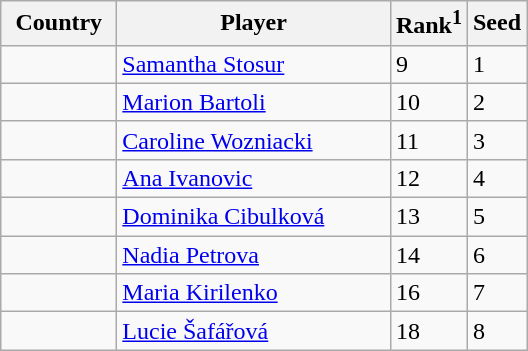<table class="sortable wikitable">
<tr>
<th width="70">Country</th>
<th width="175">Player</th>
<th>Rank<sup>1</sup></th>
<th>Seed</th>
</tr>
<tr>
<td></td>
<td><a href='#'>Samantha Stosur</a></td>
<td>9</td>
<td>1</td>
</tr>
<tr>
<td></td>
<td><a href='#'>Marion Bartoli</a></td>
<td>10</td>
<td>2</td>
</tr>
<tr>
<td></td>
<td><a href='#'>Caroline Wozniacki</a></td>
<td>11</td>
<td>3</td>
</tr>
<tr>
<td></td>
<td><a href='#'>Ana Ivanovic</a></td>
<td>12</td>
<td>4</td>
</tr>
<tr>
<td></td>
<td><a href='#'>Dominika Cibulková</a></td>
<td>13</td>
<td>5</td>
</tr>
<tr>
<td></td>
<td><a href='#'>Nadia Petrova</a></td>
<td>14</td>
<td>6</td>
</tr>
<tr>
<td></td>
<td><a href='#'>Maria Kirilenko</a></td>
<td>16</td>
<td>7</td>
</tr>
<tr>
<td></td>
<td><a href='#'>Lucie Šafářová</a></td>
<td>18</td>
<td>8</td>
</tr>
</table>
